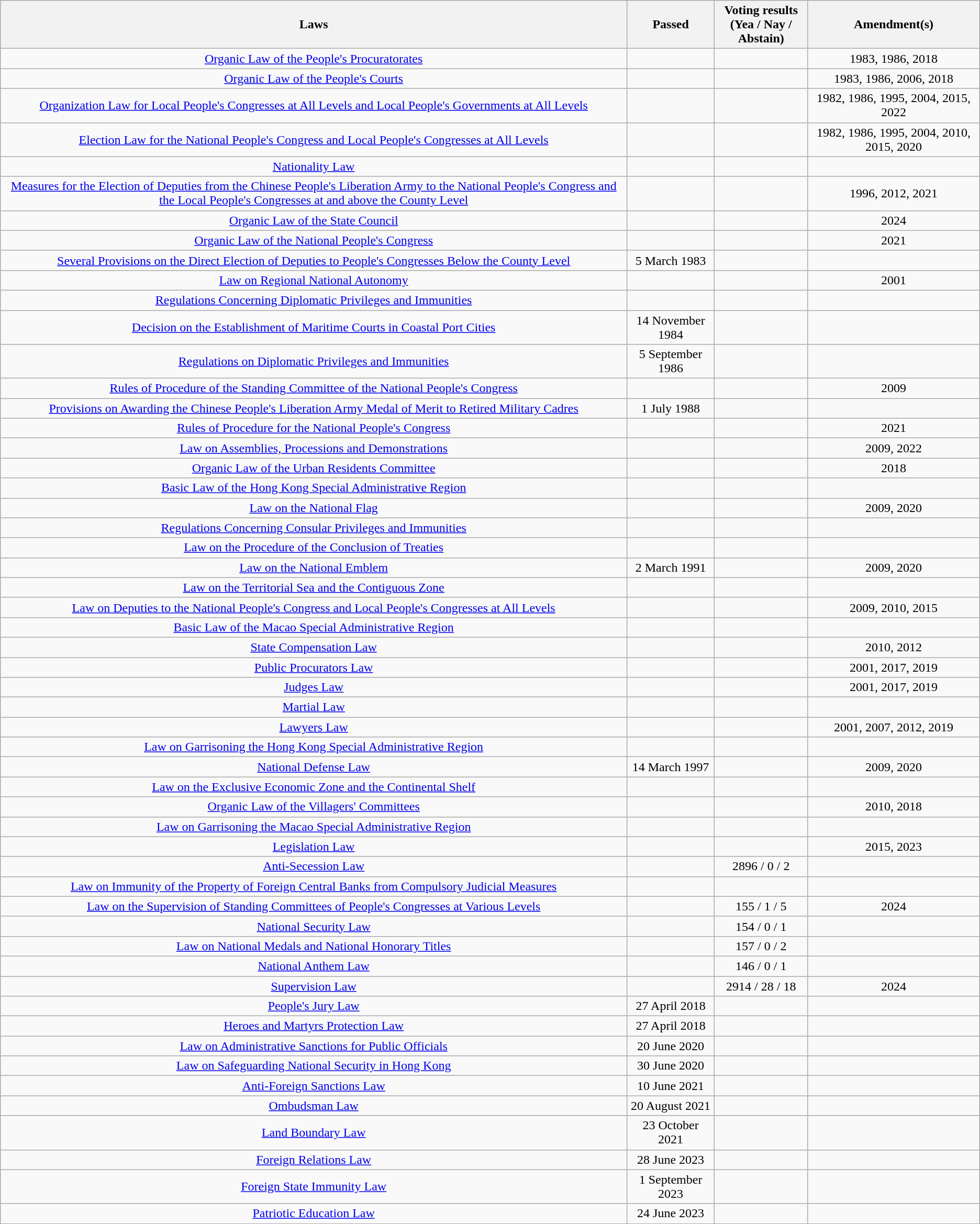<table class="wikitable" style="text-align:center">
<tr>
<th>Laws</th>
<th>Passed</th>
<th>Voting results<br>(Yea / Nay / Abstain)</th>
<th>Amendment(s)</th>
</tr>
<tr>
<td><a href='#'>Organic Law of the People's Procuratorates</a></td>
<td></td>
<td align=center></td>
<td>1983, 1986, 2018</td>
</tr>
<tr>
<td><a href='#'>Organic Law of the People's Courts</a></td>
<td></td>
<td align=center></td>
<td>1983, 1986, 2006, 2018</td>
</tr>
<tr>
<td><a href='#'>Organization Law for Local People's Congresses at All Levels and Local People's Governments at All Levels</a></td>
<td></td>
<td align=center></td>
<td>1982, 1986, 1995, 2004, 2015, 2022</td>
</tr>
<tr>
<td><a href='#'>Election Law for the National People's Congress and Local People's Congresses at All Levels</a></td>
<td></td>
<td align=center></td>
<td>1982, 1986, 1995, 2004, 2010, 2015, 2020</td>
</tr>
<tr>
<td><a href='#'>Nationality Law</a></td>
<td></td>
<td align=center></td>
<td></td>
</tr>
<tr>
<td><a href='#'>Measures for the Election of Deputies from the Chinese People's Liberation Army to the National People's Congress and the Local People's Congresses at and above the County Level</a></td>
<td></td>
<td align=center></td>
<td>1996, 2012, 2021</td>
</tr>
<tr>
<td><a href='#'>Organic Law of the State Council</a></td>
<td></td>
<td align=center></td>
<td>2024</td>
</tr>
<tr>
<td><a href='#'>Organic Law of the National People's Congress</a></td>
<td></td>
<td align=center></td>
<td>2021</td>
</tr>
<tr>
<td><a href='#'>Several Provisions on the Direct Election of Deputies to People's Congresses Below the County Level</a></td>
<td>5 March 1983</td>
<td></td>
<td></td>
</tr>
<tr>
<td><a href='#'>Law on Regional National Autonomy</a></td>
<td></td>
<td align=center></td>
<td>2001</td>
</tr>
<tr>
<td><a href='#'>Regulations Concerning Diplomatic Privileges and Immunities</a></td>
<td></td>
<td align=center></td>
<td></td>
</tr>
<tr>
<td><a href='#'>Decision on the Establishment of Maritime Courts in Coastal Port Cities</a></td>
<td>14 November 1984</td>
<td></td>
<td></td>
</tr>
<tr>
<td><a href='#'>Regulations on Diplomatic Privileges and Immunities</a></td>
<td>5 September 1986</td>
<td></td>
<td></td>
</tr>
<tr>
<td><a href='#'>Rules of Procedure of the Standing Committee of the National People's Congress</a></td>
<td></td>
<td align=center></td>
<td>2009</td>
</tr>
<tr>
<td><a href='#'>Provisions on Awarding the Chinese People's Liberation Army Medal of Merit to Retired Military Cadres</a></td>
<td>1 July 1988</td>
<td></td>
<td></td>
</tr>
<tr>
<td><a href='#'>Rules of Procedure for the National People's Congress</a></td>
<td></td>
<td align=center></td>
<td>2021</td>
</tr>
<tr>
<td><a href='#'>Law on Assemblies, Processions and Demonstrations</a></td>
<td></td>
<td align=center></td>
<td>2009, 2022</td>
</tr>
<tr>
<td><a href='#'>Organic Law of the Urban Residents Committee</a></td>
<td></td>
<td align=center></td>
<td>2018</td>
</tr>
<tr>
<td><a href='#'>Basic Law of the Hong Kong Special Administrative Region</a></td>
<td></td>
<td align=center></td>
<td></td>
</tr>
<tr>
<td><a href='#'>Law on the National Flag</a></td>
<td></td>
<td align="center"></td>
<td>2009, 2020</td>
</tr>
<tr>
<td><a href='#'>Regulations Concerning Consular Privileges and Immunities</a></td>
<td></td>
<td align=center></td>
<td></td>
</tr>
<tr>
<td><a href='#'>Law on the Procedure of the Conclusion of Treaties</a></td>
<td></td>
<td align=center></td>
<td></td>
</tr>
<tr>
<td><a href='#'>Law on the National Emblem</a></td>
<td>2 March 1991</td>
<td></td>
<td>2009, 2020</td>
</tr>
<tr>
<td><a href='#'>Law on the Territorial Sea and the Contiguous Zone</a></td>
<td></td>
<td align="center"></td>
<td></td>
</tr>
<tr>
<td><a href='#'>Law on Deputies to the National People's Congress and Local People's Congresses at All Levels</a></td>
<td></td>
<td align="center"></td>
<td>2009, 2010, 2015</td>
</tr>
<tr>
<td><a href='#'>Basic Law of the Macao Special Administrative Region</a></td>
<td></td>
<td align="center"></td>
<td></td>
</tr>
<tr>
<td><a href='#'>State Compensation Law</a></td>
<td></td>
<td align="center"></td>
<td>2010, 2012</td>
</tr>
<tr>
<td><a href='#'>Public Procurators Law</a></td>
<td></td>
<td></td>
<td>2001, 2017, 2019</td>
</tr>
<tr>
<td><a href='#'>Judges Law</a></td>
<td></td>
<td></td>
<td>2001, 2017, 2019</td>
</tr>
<tr>
<td><a href='#'>Martial Law</a></td>
<td></td>
<td align="center"></td>
<td></td>
</tr>
<tr>
<td><a href='#'>Lawyers Law</a></td>
<td></td>
<td></td>
<td>2001, 2007, 2012, 2019</td>
</tr>
<tr>
<td><a href='#'>Law on Garrisoning the Hong Kong Special Administrative Region</a></td>
<td></td>
<td align="center"></td>
<td></td>
</tr>
<tr>
<td><a href='#'>National Defense Law</a></td>
<td>14 March 1997</td>
<td></td>
<td>2009, 2020</td>
</tr>
<tr>
<td><a href='#'>Law on the Exclusive Economic Zone and the Continental Shelf</a></td>
<td></td>
<td align="center"></td>
<td></td>
</tr>
<tr>
<td><a href='#'>Organic Law of the Villagers' Committees</a></td>
<td></td>
<td align="center"></td>
<td>2010, 2018</td>
</tr>
<tr>
<td><a href='#'>Law on Garrisoning the Macao Special Administrative Region</a></td>
<td></td>
<td align="center"></td>
<td></td>
</tr>
<tr>
<td><a href='#'>Legislation Law</a></td>
<td></td>
<td align="center"></td>
<td>2015, 2023</td>
</tr>
<tr>
<td><a href='#'>Anti-Secession Law</a></td>
<td></td>
<td align="center">2896 / 0 / 2</td>
<td></td>
</tr>
<tr>
<td><a href='#'>Law on Immunity of the Property of Foreign Central Banks from Compulsory Judicial Measures</a></td>
<td></td>
<td align="center"></td>
<td></td>
</tr>
<tr>
<td><a href='#'>Law on the Supervision of Standing Committees of People's Congresses at Various Levels</a></td>
<td></td>
<td align="center">155 / 1 / 5</td>
<td>2024</td>
</tr>
<tr>
<td><a href='#'>National Security Law</a></td>
<td></td>
<td align="center">154 / 0 / 1</td>
<td></td>
</tr>
<tr>
<td><a href='#'>Law on National Medals and National Honorary Titles</a></td>
<td></td>
<td align="center">157 / 0 / 2</td>
<td></td>
</tr>
<tr>
<td><a href='#'>National Anthem Law</a></td>
<td></td>
<td align="center">146 / 0 / 1</td>
<td></td>
</tr>
<tr>
<td><a href='#'>Supervision Law</a></td>
<td></td>
<td align="center">2914 / 28 / 18</td>
<td>2024</td>
</tr>
<tr>
<td><a href='#'>People's Jury Law</a></td>
<td>27 April 2018</td>
<td></td>
<td></td>
</tr>
<tr>
<td><a href='#'>Heroes and Martyrs Protection Law</a></td>
<td>27 April 2018</td>
<td></td>
<td></td>
</tr>
<tr>
<td><a href='#'>Law on Administrative Sanctions for Public Officials</a></td>
<td>20 June 2020</td>
<td></td>
<td></td>
</tr>
<tr>
<td><a href='#'>Law on Safeguarding National Security in Hong Kong</a></td>
<td>30 June 2020</td>
<td></td>
<td></td>
</tr>
<tr>
<td><a href='#'>Anti-Foreign Sanctions Law</a></td>
<td>10 June 2021</td>
<td></td>
<td></td>
</tr>
<tr>
<td><a href='#'>Ombudsman Law</a></td>
<td>20 August 2021</td>
<td></td>
<td></td>
</tr>
<tr>
<td><a href='#'>Land Boundary Law</a></td>
<td>23 October 2021</td>
<td></td>
<td></td>
</tr>
<tr>
<td><a href='#'>Foreign Relations Law</a></td>
<td>28 June 2023</td>
<td></td>
<td></td>
</tr>
<tr>
<td><a href='#'>Foreign State Immunity Law</a></td>
<td>1 September 2023</td>
<td></td>
<td></td>
</tr>
<tr>
<td><a href='#'>Patriotic Education Law</a></td>
<td>24 June 2023</td>
<td></td>
<td></td>
</tr>
</table>
